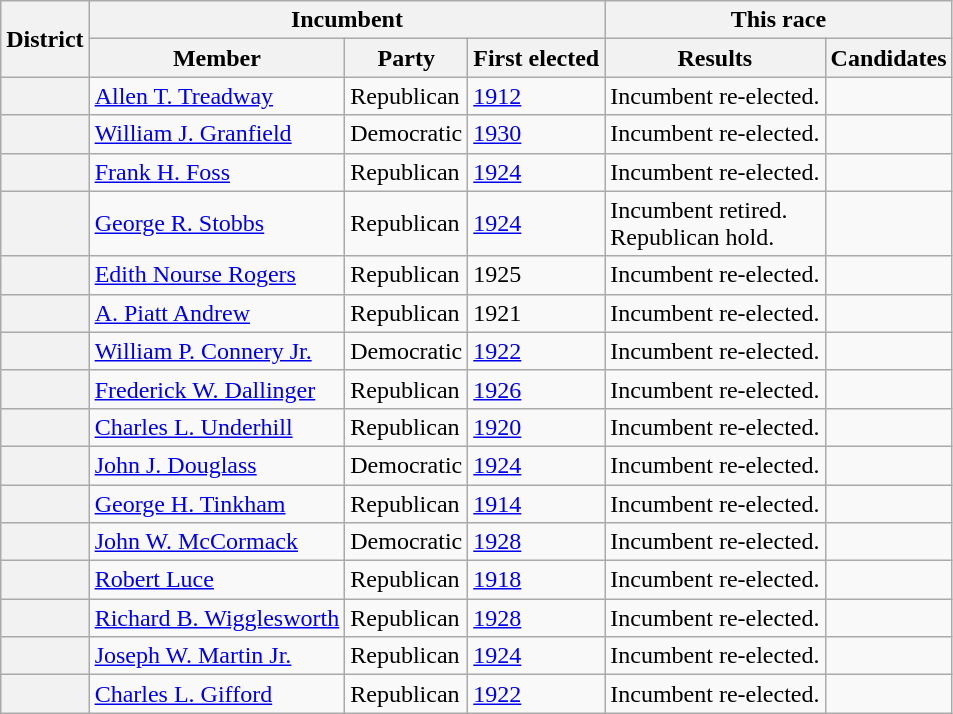<table class=wikitable>
<tr>
<th rowspan=2>District</th>
<th colspan=3>Incumbent</th>
<th colspan=2>This race</th>
</tr>
<tr>
<th>Member</th>
<th>Party</th>
<th>First elected</th>
<th>Results</th>
<th>Candidates</th>
</tr>
<tr>
<th></th>
<td><a href='#'>Allen T. Treadway</a></td>
<td>Republican</td>
<td><a href='#'>1912</a></td>
<td>Incumbent re-elected.</td>
<td nowrap></td>
</tr>
<tr>
<th></th>
<td><a href='#'>William J. Granfield</a></td>
<td>Democratic</td>
<td><a href='#'>1930</a></td>
<td>Incumbent re-elected.</td>
<td nowrap></td>
</tr>
<tr>
<th></th>
<td><a href='#'>Frank H. Foss</a></td>
<td>Republican</td>
<td><a href='#'>1924</a></td>
<td>Incumbent re-elected.</td>
<td nowrap></td>
</tr>
<tr>
<th></th>
<td><a href='#'>George R. Stobbs</a></td>
<td>Republican</td>
<td><a href='#'>1924</a></td>
<td>Incumbent retired.<br>Republican hold.</td>
<td nowrap></td>
</tr>
<tr>
<th></th>
<td><a href='#'>Edith Nourse Rogers</a></td>
<td>Republican</td>
<td>1925</td>
<td>Incumbent re-elected.</td>
<td nowrap></td>
</tr>
<tr>
<th></th>
<td><a href='#'>A. Piatt Andrew</a></td>
<td>Republican</td>
<td>1921</td>
<td>Incumbent re-elected.</td>
<td nowrap></td>
</tr>
<tr>
<th></th>
<td><a href='#'>William P. Connery Jr.</a></td>
<td>Democratic</td>
<td><a href='#'>1922</a></td>
<td>Incumbent re-elected.</td>
<td nowrap></td>
</tr>
<tr>
<th></th>
<td><a href='#'>Frederick W. Dallinger</a></td>
<td>Republican</td>
<td><a href='#'>1926</a></td>
<td>Incumbent re-elected.</td>
<td nowrap></td>
</tr>
<tr>
<th></th>
<td><a href='#'>Charles L. Underhill</a></td>
<td>Republican</td>
<td><a href='#'>1920</a></td>
<td>Incumbent re-elected.</td>
<td nowrap></td>
</tr>
<tr>
<th></th>
<td><a href='#'>John J. Douglass</a></td>
<td>Democratic</td>
<td><a href='#'>1924</a></td>
<td>Incumbent re-elected.</td>
<td nowrap></td>
</tr>
<tr>
<th></th>
<td><a href='#'>George H. Tinkham</a></td>
<td>Republican</td>
<td><a href='#'>1914</a></td>
<td>Incumbent re-elected.</td>
<td nowrap></td>
</tr>
<tr>
<th></th>
<td><a href='#'>John W. McCormack</a></td>
<td>Democratic</td>
<td><a href='#'>1928</a></td>
<td>Incumbent re-elected.</td>
<td nowrap></td>
</tr>
<tr>
<th></th>
<td><a href='#'>Robert Luce</a></td>
<td>Republican</td>
<td><a href='#'>1918</a></td>
<td>Incumbent re-elected.</td>
<td nowrap></td>
</tr>
<tr>
<th></th>
<td><a href='#'>Richard B. Wigglesworth</a></td>
<td>Republican</td>
<td><a href='#'>1928</a></td>
<td>Incumbent re-elected.</td>
<td nowrap></td>
</tr>
<tr>
<th></th>
<td><a href='#'>Joseph W. Martin Jr.</a></td>
<td>Republican</td>
<td><a href='#'>1924</a></td>
<td>Incumbent re-elected.</td>
<td nowrap></td>
</tr>
<tr>
<th></th>
<td><a href='#'>Charles L. Gifford</a></td>
<td>Republican</td>
<td><a href='#'>1922</a></td>
<td>Incumbent re-elected.</td>
<td nowrap></td>
</tr>
</table>
